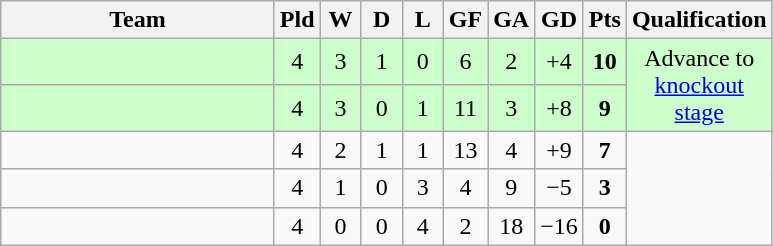<table class="wikitable" style="text-align: center;">
<tr>
<th width="175">Team</th>
<th width="20">Pld</th>
<th width="20">W</th>
<th width="20">D</th>
<th width="20">L</th>
<th width="20">GF</th>
<th width="20">GA</th>
<th width="25">GD</th>
<th width="20">Pts</th>
<th width="20">Qualification</th>
</tr>
<tr bgcolor=#ccffcc>
<td align=left></td>
<td>4</td>
<td>3</td>
<td>1</td>
<td>0</td>
<td>6</td>
<td>2</td>
<td>+4</td>
<td><strong>10</strong></td>
<td rowspan="2">Advance to <a href='#'>knockout stage</a></td>
</tr>
<tr bgcolor=#ccffcc>
<td align=left></td>
<td>4</td>
<td>3</td>
<td>0</td>
<td>1</td>
<td>11</td>
<td>3</td>
<td>+8</td>
<td><strong>9</strong></td>
</tr>
<tr>
<td align=left></td>
<td>4</td>
<td>2</td>
<td>1</td>
<td>1</td>
<td>13</td>
<td>4</td>
<td>+9</td>
<td><strong>7</strong></td>
</tr>
<tr>
<td align=left></td>
<td>4</td>
<td>1</td>
<td>0</td>
<td>3</td>
<td>4</td>
<td>9</td>
<td>−5</td>
<td><strong>3</strong></td>
</tr>
<tr>
<td align=left></td>
<td>4</td>
<td>0</td>
<td>0</td>
<td>4</td>
<td>2</td>
<td>18</td>
<td>−16</td>
<td><strong>0</strong></td>
</tr>
</table>
